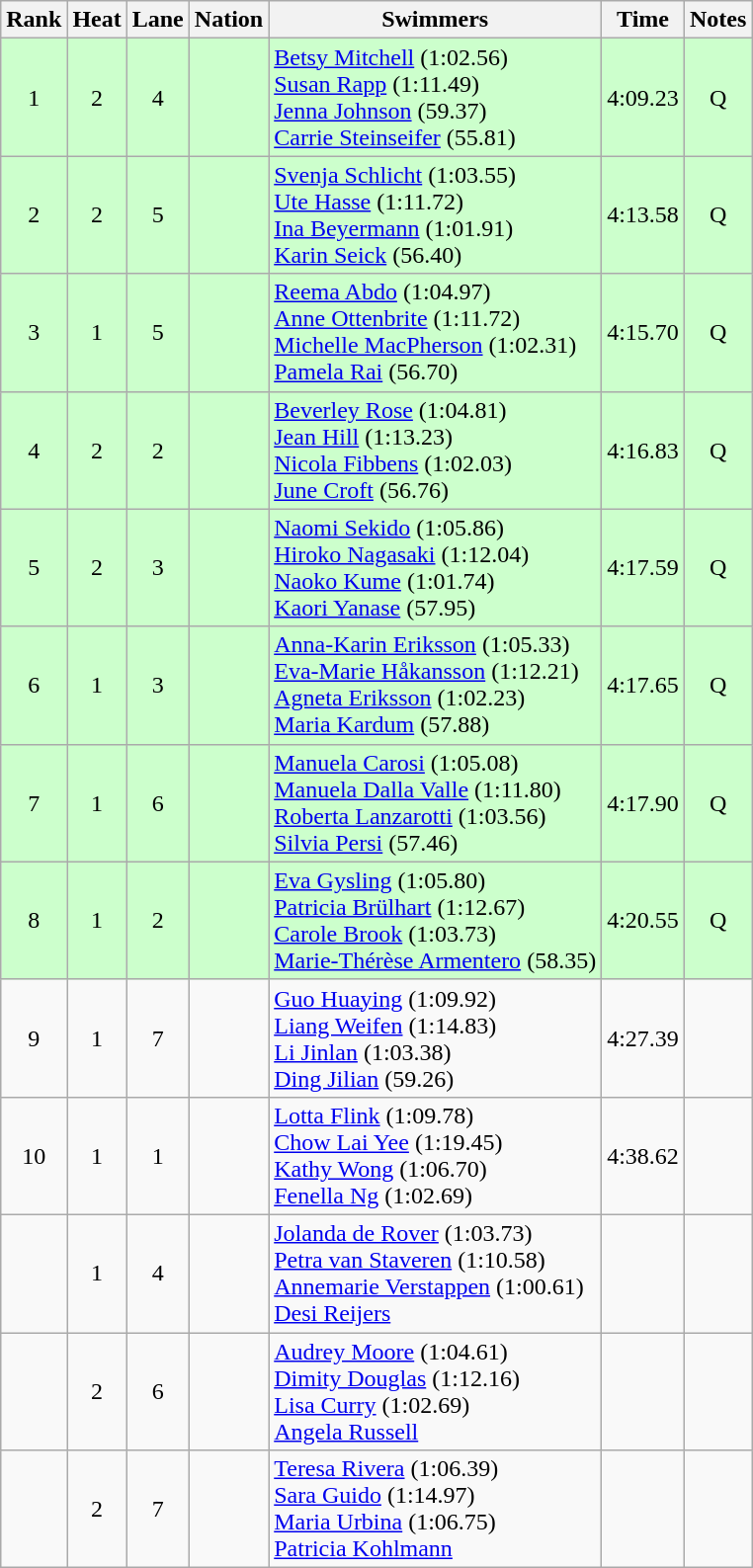<table class="wikitable sortable" style="text-align:center">
<tr>
<th>Rank</th>
<th>Heat</th>
<th>Lane</th>
<th>Nation</th>
<th>Swimmers</th>
<th>Time</th>
<th>Notes</th>
</tr>
<tr bgcolor=#cfc>
<td>1</td>
<td>2</td>
<td>4</td>
<td align=left></td>
<td align=left><a href='#'>Betsy Mitchell</a> (1:02.56)<br><a href='#'>Susan Rapp</a> (1:11.49)<br><a href='#'>Jenna Johnson</a> (59.37)<br><a href='#'>Carrie Steinseifer</a> (55.81)</td>
<td>4:09.23</td>
<td>Q</td>
</tr>
<tr bgcolor=#cfc>
<td>2</td>
<td>2</td>
<td>5</td>
<td align=left></td>
<td align=left><a href='#'>Svenja Schlicht</a> (1:03.55)<br><a href='#'>Ute Hasse</a> (1:11.72)<br><a href='#'>Ina Beyermann</a> (1:01.91)<br><a href='#'>Karin Seick</a> (56.40)</td>
<td>4:13.58</td>
<td>Q</td>
</tr>
<tr bgcolor=#cfc>
<td>3</td>
<td>1</td>
<td>5</td>
<td align=left></td>
<td align=left><a href='#'>Reema Abdo</a> (1:04.97)<br><a href='#'>Anne Ottenbrite</a> (1:11.72)<br><a href='#'>Michelle MacPherson</a> (1:02.31)<br><a href='#'>Pamela Rai</a> (56.70)</td>
<td>4:15.70</td>
<td>Q</td>
</tr>
<tr bgcolor=#cfc>
<td>4</td>
<td>2</td>
<td>2</td>
<td align=left></td>
<td align=left><a href='#'>Beverley Rose</a> (1:04.81)<br><a href='#'>Jean Hill</a> (1:13.23)<br><a href='#'>Nicola Fibbens</a> (1:02.03)<br><a href='#'>June Croft</a> (56.76)</td>
<td>4:16.83</td>
<td>Q</td>
</tr>
<tr bgcolor=#cfc>
<td>5</td>
<td>2</td>
<td>3</td>
<td align=left></td>
<td align=left><a href='#'>Naomi Sekido</a> (1:05.86)<br><a href='#'>Hiroko Nagasaki</a> (1:12.04)<br><a href='#'>Naoko Kume</a> (1:01.74)<br><a href='#'>Kaori Yanase</a> (57.95)</td>
<td>4:17.59</td>
<td>Q</td>
</tr>
<tr bgcolor=#cfc>
<td>6</td>
<td>1</td>
<td>3</td>
<td align=left></td>
<td align=left><a href='#'>Anna-Karin Eriksson</a> (1:05.33)<br><a href='#'>Eva-Marie Håkansson</a> (1:12.21)<br><a href='#'>Agneta Eriksson</a> (1:02.23)<br><a href='#'>Maria Kardum</a> (57.88)</td>
<td>4:17.65</td>
<td>Q</td>
</tr>
<tr bgcolor=#cfc>
<td>7</td>
<td>1</td>
<td>6</td>
<td align=left></td>
<td align=left><a href='#'>Manuela Carosi</a> (1:05.08)<br><a href='#'>Manuela Dalla Valle</a> (1:11.80)<br><a href='#'>Roberta Lanzarotti</a> (1:03.56)<br><a href='#'>Silvia Persi</a> (57.46)</td>
<td>4:17.90</td>
<td>Q</td>
</tr>
<tr bgcolor=#cfc>
<td>8</td>
<td>1</td>
<td>2</td>
<td align=left></td>
<td align=left><a href='#'>Eva Gysling</a> (1:05.80)<br><a href='#'>Patricia Brülhart</a> (1:12.67)<br><a href='#'>Carole Brook</a> (1:03.73)<br><a href='#'>Marie-Thérèse Armentero</a> (58.35)</td>
<td>4:20.55</td>
<td>Q</td>
</tr>
<tr>
<td>9</td>
<td>1</td>
<td>7</td>
<td align=left></td>
<td align=left><a href='#'>Guo Huaying</a> (1:09.92)<br><a href='#'>Liang Weifen</a> (1:14.83)<br><a href='#'>Li Jinlan</a> (1:03.38)<br><a href='#'>Ding Jilian</a> (59.26)</td>
<td>4:27.39</td>
<td></td>
</tr>
<tr>
<td>10</td>
<td>1</td>
<td>1</td>
<td align=left></td>
<td align=left><a href='#'>Lotta Flink</a> (1:09.78)<br><a href='#'>Chow Lai Yee</a> (1:19.45)<br><a href='#'>Kathy Wong</a> (1:06.70)<br><a href='#'>Fenella Ng</a> (1:02.69)</td>
<td>4:38.62</td>
<td></td>
</tr>
<tr>
<td></td>
<td>1</td>
<td>4</td>
<td align=left></td>
<td align=left><a href='#'>Jolanda de Rover</a> (1:03.73)<br><a href='#'>Petra van Staveren</a> (1:10.58)<br><a href='#'>Annemarie Verstappen</a> (1:00.61)<br><a href='#'>Desi Reijers</a></td>
<td></td>
<td></td>
</tr>
<tr>
<td></td>
<td>2</td>
<td>6</td>
<td align=left></td>
<td align=left><a href='#'>Audrey Moore</a> (1:04.61)<br><a href='#'>Dimity Douglas</a> (1:12.16)<br><a href='#'>Lisa Curry</a> (1:02.69)<br><a href='#'>Angela Russell</a></td>
<td></td>
<td></td>
</tr>
<tr>
<td></td>
<td>2</td>
<td>7</td>
<td align=left></td>
<td align=left><a href='#'>Teresa Rivera</a> (1:06.39)<br><a href='#'>Sara Guido</a> (1:14.97)<br><a href='#'>Maria Urbina</a> (1:06.75)<br><a href='#'>Patricia Kohlmann</a></td>
<td></td>
<td></td>
</tr>
</table>
